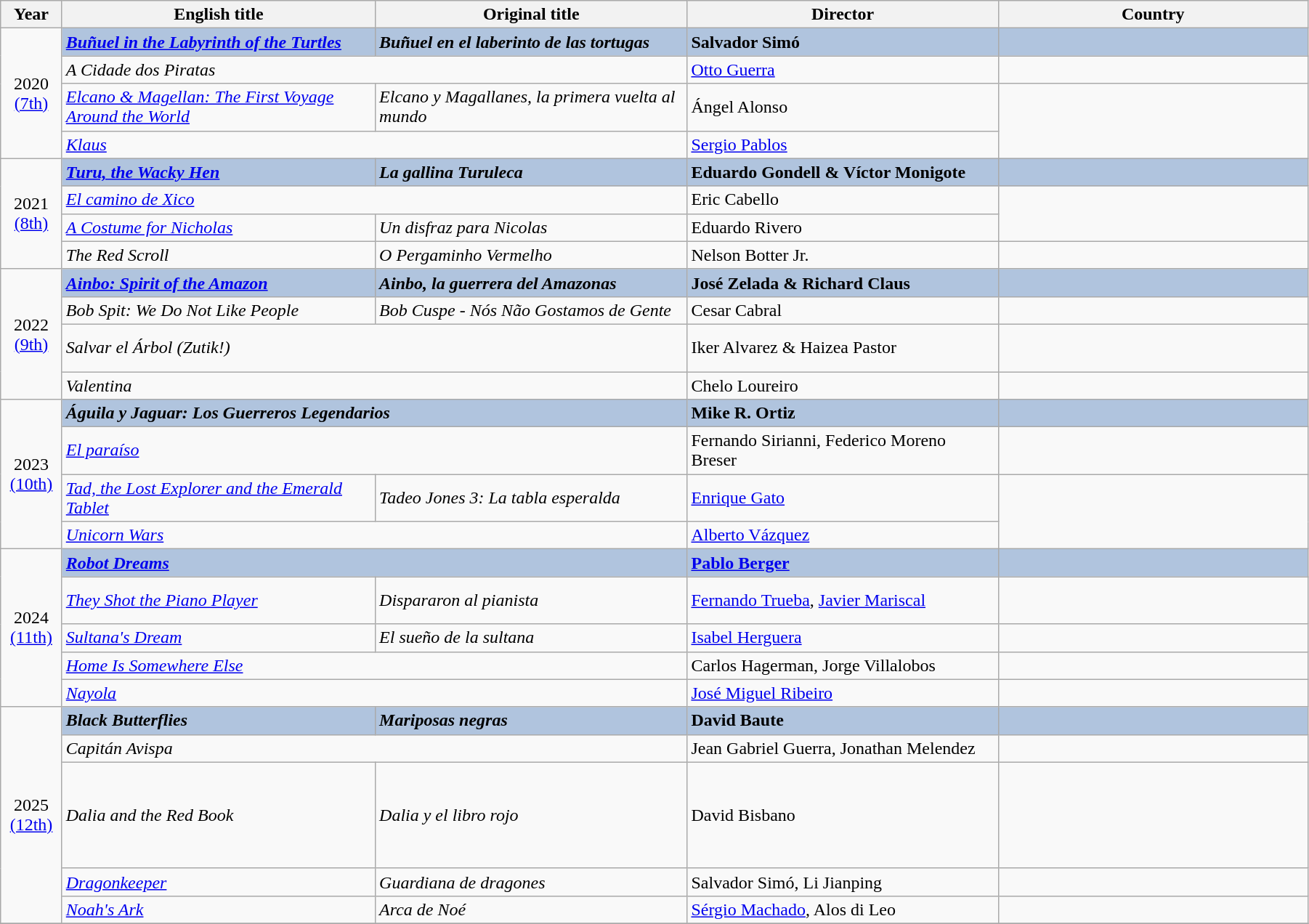<table class="wikitable" width="95%" cellpadding="6">
<tr>
<th width="50"><strong>Year</strong></th>
<th width="300"><strong>English title</strong></th>
<th width="300"><strong>Original title</strong></th>
<th width="300"><strong>Director</strong></th>
<th width="300"><strong>Country</strong></th>
</tr>
<tr>
<td rowspan="4" style="text-align:center;">2020<br><a href='#'>(7th)</a><br></td>
<td style="background:#B0C4DE;"><strong><em><a href='#'>Buñuel in the Labyrinth of the Turtles</a></em></strong></td>
<td style="background:#B0C4DE;"><strong><em>Buñuel en el laberinto de las tortugas</em></strong></td>
<td style="background:#B0C4DE;"><strong>Salvador Simó</strong></td>
<td style="background:#B0C4DE;"><strong></strong></td>
</tr>
<tr>
<td colspan="2"><em>A Cidade dos Piratas</em></td>
<td><a href='#'>Otto Guerra</a></td>
<td></td>
</tr>
<tr>
<td><em><a href='#'>Elcano & Magellan: The First Voyage Around the World</a></em></td>
<td><em>Elcano y Magallanes, la primera vuelta al mundo</em></td>
<td>Ángel Alonso</td>
<td rowspan="2"></td>
</tr>
<tr>
<td colspan="2"><em><a href='#'>Klaus</a></em></td>
<td><a href='#'>Sergio Pablos</a></td>
</tr>
<tr>
<td rowspan="4" style="text-align:center;">2021<br><a href='#'>(8th)</a><br></td>
<td style="background:#B0C4DE;"><strong><em><a href='#'>Turu, the Wacky Hen</a></em></strong></td>
<td style="background:#B0C4DE;"><strong><em>La gallina Turuleca</em></strong></td>
<td style="background:#B0C4DE;"><strong>Eduardo Gondell & Víctor Monigote</strong></td>
<td style="background:#B0C4DE;"><strong><br> </strong></td>
</tr>
<tr>
<td colspan="2"><em><a href='#'>El camino de Xico</a></em></td>
<td>Eric Cabello</td>
<td rowspan="2"></td>
</tr>
<tr>
<td><em><a href='#'>A Costume for Nicholas</a></em></td>
<td><em>Un disfraz para Nicolas</em></td>
<td>Eduardo Rivero</td>
</tr>
<tr>
<td><em>The Red Scroll</em></td>
<td><em>O Pergaminho Vermelho</em></td>
<td>Nelson Botter Jr.</td>
<td></td>
</tr>
<tr>
<td rowspan="4" style="text-align:center;">2022<br><a href='#'>(9th)</a><br></td>
<td style="background:#B0C4DE;"><strong><em><a href='#'>Ainbo: Spirit of the Amazon</a></em></strong></td>
<td style="background:#B0C4DE;"><strong><em>Ainbo, la guerrera del Amazonas</em></strong></td>
<td style="background:#B0C4DE;"><strong>José Zelada & Richard Claus</strong></td>
<td style="background:#B0C4DE;"><strong></strong></td>
</tr>
<tr>
<td><em>Bob Spit: We Do Not Like People</em></td>
<td><em>Bob Cuspe - Nós Não Gostamos de Gente</em></td>
<td>Cesar Cabral</td>
<td></td>
</tr>
<tr>
<td colspan="2"><em>Salvar el Árbol (Zutik!)</em></td>
<td>Iker Alvarez & Haizea Pastor</td>
<td><br> <br> </td>
</tr>
<tr>
<td colspan="2"><em>Valentina</em></td>
<td>Chelo Loureiro</td>
<td><br> </td>
</tr>
<tr>
<td rowspan="4" style="text-align:center;">2023<br><a href='#'>(10th)</a><br></td>
<td style="background:#B0C4DE;" colspan="2"><strong><em>Águila y Jaguar: Los Guerreros Legendarios</em></strong></td>
<td style="background:#B0C4DE;"><strong>Mike R. Ortiz</strong></td>
<td style="background:#B0C4DE;"><strong></strong></td>
</tr>
<tr>
<td colspan="2"><em><a href='#'>El paraíso</a></em></td>
<td>Fernando Sirianni, Federico Moreno Breser</td>
<td></td>
</tr>
<tr>
<td><em><a href='#'>Tad, the Lost Explorer and the Emerald Tablet</a></em></td>
<td><em>Tadeo Jones 3: La tabla esperalda</em></td>
<td><a href='#'>Enrique Gato</a></td>
<td rowspan="2"></td>
</tr>
<tr>
<td colspan="2"><em><a href='#'>Unicorn Wars</a></em></td>
<td><a href='#'>Alberto Vázquez</a></td>
</tr>
<tr>
<td rowspan="5" style="text-align:center;">2024<br><a href='#'>(11th)</a><br></td>
<td style="background:#B0C4DE;" colspan="2"><strong><em><a href='#'>Robot Dreams</a></em></strong></td>
<td style="background:#B0C4DE;"><strong><a href='#'>Pablo Berger</a></strong></td>
<td style="background:#B0C4DE;"><strong></strong></td>
</tr>
<tr>
<td><em><a href='#'>They Shot the Piano Player</a></em></td>
<td><em>Dispararon al pianista</em></td>
<td><a href='#'>Fernando Trueba</a>, <a href='#'>Javier Mariscal</a></td>
<td><br><br></td>
</tr>
<tr>
<td><em><a href='#'>Sultana's Dream</a></em></td>
<td><em>El sueño de la sultana</em></td>
<td><a href='#'>Isabel Herguera</a></td>
<td></td>
</tr>
<tr>
<td colspan="2"><em><a href='#'>Home Is Somewhere Else</a></em></td>
<td>Carlos Hagerman, Jorge Villalobos</td>
<td></td>
</tr>
<tr>
<td colspan="2"><em><a href='#'>Nayola</a></em></td>
<td><a href='#'>José Miguel Ribeiro</a></td>
<td></td>
</tr>
<tr>
<td rowspan="5" style="text-align:center;">2025<br><a href='#'>(12th)</a><br></td>
<td style="background:#B0C4DE;"><strong><em>Black Butterflies</em></strong></td>
<td style="background:#B0C4DE;"><strong><em>Mariposas negras</em></strong></td>
<td style="background:#B0C4DE;"><strong>David Baute</strong></td>
<td style="background:#B0C4DE;"><strong><br></strong></td>
</tr>
<tr>
<td colspan="2"><em>Capitán Avispa</em></td>
<td>Jean Gabriel Guerra, Jonathan Melendez</td>
<td></td>
</tr>
<tr>
<td><em>Dalia and the Red Book</em></td>
<td><em>Dalia y el libro rojo</em></td>
<td>David Bisbano</td>
<td><br><br><br><br><br></td>
</tr>
<tr>
<td><em><a href='#'>Dragonkeeper</a></em></td>
<td><em>Guardiana de dragones</em></td>
<td>Salvador Simó, Li Jianping</td>
<td></td>
</tr>
<tr>
<td><em><a href='#'>Noah's Ark</a></em></td>
<td><em>Arca de Noé</em></td>
<td><a href='#'>Sérgio Machado</a>, Alos di Leo</td>
<td></td>
</tr>
<tr>
</tr>
</table>
